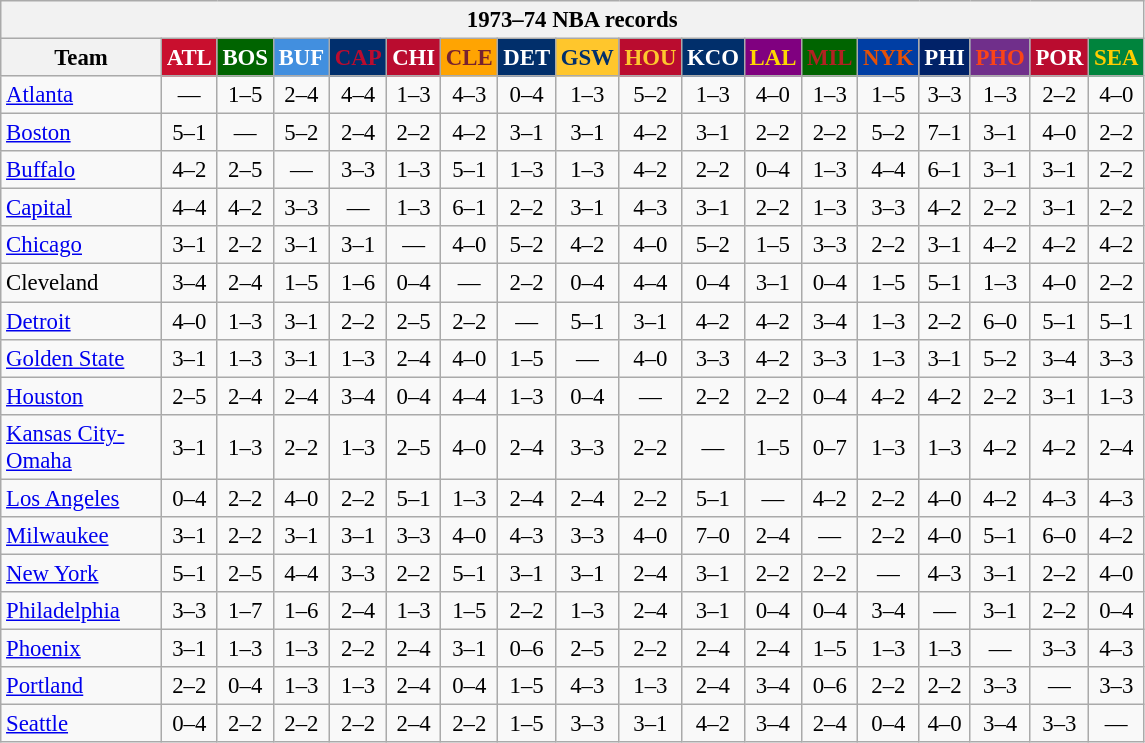<table class="wikitable" style="font-size:95%; text-align:center;">
<tr>
<th colspan=18>1973–74 NBA records</th>
</tr>
<tr>
<th width=100>Team</th>
<th style="background:#C90F2E;color:#FFFFFF;width=35">ATL</th>
<th style="background:#006400;color:#FFFFFF;width=35">BOS</th>
<th style="background:#428FDF;color:#FFFFFF;width=35">BUF</th>
<th style="background:#012F6D;color:#BA0C2F;width=35">CAP</th>
<th style="background:#BA0C2F;color:#FFFFFF;width=35">CHI</th>
<th style="background:#FFA402;color:#77222F;width=35">CLE</th>
<th style="background:#012F6B;color:#FFFFFF;width=35">DET</th>
<th style="background:#FFC62C;color:#012F6B;width=35">GSW</th>
<th style="background:#BA0C2F;color:#FEC72E;width=35">HOU</th>
<th style="background:#012F6B;color:#FFFFFF;width=35">KCO</th>
<th style="background:#800080;color:#FFD700;width=35">LAL</th>
<th style="background:#006400;color:#B22222;width=35">MIL</th>
<th style="background:#003EA4;color:#E35208;width=35">NYK</th>
<th style="background:#012268;color:#FFFFFF;width=35">PHI</th>
<th style="background:#702F8B;color:#FA4417;width=35">PHO</th>
<th style="background:#BA0C2F;color:#FFFFFF;width=35">POR</th>
<th style="background:#00843D;color:#FFCD01;width=35">SEA</th>
</tr>
<tr>
<td style="text-align:left;"><a href='#'>Atlanta</a></td>
<td>—</td>
<td>1–5</td>
<td>2–4</td>
<td>4–4</td>
<td>1–3</td>
<td>4–3</td>
<td>0–4</td>
<td>1–3</td>
<td>5–2</td>
<td>1–3</td>
<td>4–0</td>
<td>1–3</td>
<td>1–5</td>
<td>3–3</td>
<td>1–3</td>
<td>2–2</td>
<td>4–0</td>
</tr>
<tr>
<td style="text-align:left;"><a href='#'>Boston</a></td>
<td>5–1</td>
<td>—</td>
<td>5–2</td>
<td>2–4</td>
<td>2–2</td>
<td>4–2</td>
<td>3–1</td>
<td>3–1</td>
<td>4–2</td>
<td>3–1</td>
<td>2–2</td>
<td>2–2</td>
<td>5–2</td>
<td>7–1</td>
<td>3–1</td>
<td>4–0</td>
<td>2–2</td>
</tr>
<tr>
<td style="text-align:left;"><a href='#'>Buffalo</a></td>
<td>4–2</td>
<td>2–5</td>
<td>—</td>
<td>3–3</td>
<td>1–3</td>
<td>5–1</td>
<td>1–3</td>
<td>1–3</td>
<td>4–2</td>
<td>2–2</td>
<td>0–4</td>
<td>1–3</td>
<td>4–4</td>
<td>6–1</td>
<td>3–1</td>
<td>3–1</td>
<td>2–2</td>
</tr>
<tr>
<td style="text-align:left;"><a href='#'>Capital</a></td>
<td>4–4</td>
<td>4–2</td>
<td>3–3</td>
<td>—</td>
<td>1–3</td>
<td>6–1</td>
<td>2–2</td>
<td>3–1</td>
<td>4–3</td>
<td>3–1</td>
<td>2–2</td>
<td>1–3</td>
<td>3–3</td>
<td>4–2</td>
<td>2–2</td>
<td>3–1</td>
<td>2–2</td>
</tr>
<tr>
<td style="text-align:left;"><a href='#'>Chicago</a></td>
<td>3–1</td>
<td>2–2</td>
<td>3–1</td>
<td>3–1</td>
<td>—</td>
<td>4–0</td>
<td>5–2</td>
<td>4–2</td>
<td>4–0</td>
<td>5–2</td>
<td>1–5</td>
<td>3–3</td>
<td>2–2</td>
<td>3–1</td>
<td>4–2</td>
<td>4–2</td>
<td>4–2</td>
</tr>
<tr>
<td style="text-align:left;">Cleveland</td>
<td>3–4</td>
<td>2–4</td>
<td>1–5</td>
<td>1–6</td>
<td>0–4</td>
<td>—</td>
<td>2–2</td>
<td>0–4</td>
<td>4–4</td>
<td>0–4</td>
<td>3–1</td>
<td>0–4</td>
<td>1–5</td>
<td>5–1</td>
<td>1–3</td>
<td>4–0</td>
<td>2–2</td>
</tr>
<tr>
<td style="text-align:left;"><a href='#'>Detroit</a></td>
<td>4–0</td>
<td>1–3</td>
<td>3–1</td>
<td>2–2</td>
<td>2–5</td>
<td>2–2</td>
<td>—</td>
<td>5–1</td>
<td>3–1</td>
<td>4–2</td>
<td>4–2</td>
<td>3–4</td>
<td>1–3</td>
<td>2–2</td>
<td>6–0</td>
<td>5–1</td>
<td>5–1</td>
</tr>
<tr>
<td style="text-align:left;"><a href='#'>Golden State</a></td>
<td>3–1</td>
<td>1–3</td>
<td>3–1</td>
<td>1–3</td>
<td>2–4</td>
<td>4–0</td>
<td>1–5</td>
<td>—</td>
<td>4–0</td>
<td>3–3</td>
<td>4–2</td>
<td>3–3</td>
<td>1–3</td>
<td>3–1</td>
<td>5–2</td>
<td>3–4</td>
<td>3–3</td>
</tr>
<tr>
<td style="text-align:left;"><a href='#'>Houston</a></td>
<td>2–5</td>
<td>2–4</td>
<td>2–4</td>
<td>3–4</td>
<td>0–4</td>
<td>4–4</td>
<td>1–3</td>
<td>0–4</td>
<td>—</td>
<td>2–2</td>
<td>2–2</td>
<td>0–4</td>
<td>4–2</td>
<td>4–2</td>
<td>2–2</td>
<td>3–1</td>
<td>1–3</td>
</tr>
<tr>
<td style="text-align:left;"><a href='#'>Kansas City-Omaha</a></td>
<td>3–1</td>
<td>1–3</td>
<td>2–2</td>
<td>1–3</td>
<td>2–5</td>
<td>4–0</td>
<td>2–4</td>
<td>3–3</td>
<td>2–2</td>
<td>—</td>
<td>1–5</td>
<td>0–7</td>
<td>1–3</td>
<td>1–3</td>
<td>4–2</td>
<td>4–2</td>
<td>2–4</td>
</tr>
<tr>
<td style="text-align:left;"><a href='#'>Los Angeles</a></td>
<td>0–4</td>
<td>2–2</td>
<td>4–0</td>
<td>2–2</td>
<td>5–1</td>
<td>1–3</td>
<td>2–4</td>
<td>2–4</td>
<td>2–2</td>
<td>5–1</td>
<td>—</td>
<td>4–2</td>
<td>2–2</td>
<td>4–0</td>
<td>4–2</td>
<td>4–3</td>
<td>4–3</td>
</tr>
<tr>
<td style="text-align:left;"><a href='#'>Milwaukee</a></td>
<td>3–1</td>
<td>2–2</td>
<td>3–1</td>
<td>3–1</td>
<td>3–3</td>
<td>4–0</td>
<td>4–3</td>
<td>3–3</td>
<td>4–0</td>
<td>7–0</td>
<td>2–4</td>
<td>—</td>
<td>2–2</td>
<td>4–0</td>
<td>5–1</td>
<td>6–0</td>
<td>4–2</td>
</tr>
<tr>
<td style="text-align:left;"><a href='#'>New York</a></td>
<td>5–1</td>
<td>2–5</td>
<td>4–4</td>
<td>3–3</td>
<td>2–2</td>
<td>5–1</td>
<td>3–1</td>
<td>3–1</td>
<td>2–4</td>
<td>3–1</td>
<td>2–2</td>
<td>2–2</td>
<td>—</td>
<td>4–3</td>
<td>3–1</td>
<td>2–2</td>
<td>4–0</td>
</tr>
<tr>
<td style="text-align:left;"><a href='#'>Philadelphia</a></td>
<td>3–3</td>
<td>1–7</td>
<td>1–6</td>
<td>2–4</td>
<td>1–3</td>
<td>1–5</td>
<td>2–2</td>
<td>1–3</td>
<td>2–4</td>
<td>3–1</td>
<td>0–4</td>
<td>0–4</td>
<td>3–4</td>
<td>—</td>
<td>3–1</td>
<td>2–2</td>
<td>0–4</td>
</tr>
<tr>
<td style="text-align:left;"><a href='#'>Phoenix</a></td>
<td>3–1</td>
<td>1–3</td>
<td>1–3</td>
<td>2–2</td>
<td>2–4</td>
<td>3–1</td>
<td>0–6</td>
<td>2–5</td>
<td>2–2</td>
<td>2–4</td>
<td>2–4</td>
<td>1–5</td>
<td>1–3</td>
<td>1–3</td>
<td>—</td>
<td>3–3</td>
<td>4–3</td>
</tr>
<tr>
<td style="text-align:left;"><a href='#'>Portland</a></td>
<td>2–2</td>
<td>0–4</td>
<td>1–3</td>
<td>1–3</td>
<td>2–4</td>
<td>0–4</td>
<td>1–5</td>
<td>4–3</td>
<td>1–3</td>
<td>2–4</td>
<td>3–4</td>
<td>0–6</td>
<td>2–2</td>
<td>2–2</td>
<td>3–3</td>
<td>—</td>
<td>3–3</td>
</tr>
<tr>
<td style="text-align:left;"><a href='#'>Seattle</a></td>
<td>0–4</td>
<td>2–2</td>
<td>2–2</td>
<td>2–2</td>
<td>2–4</td>
<td>2–2</td>
<td>1–5</td>
<td>3–3</td>
<td>3–1</td>
<td>4–2</td>
<td>3–4</td>
<td>2–4</td>
<td>0–4</td>
<td>4–0</td>
<td>3–4</td>
<td>3–3</td>
<td>—</td>
</tr>
</table>
